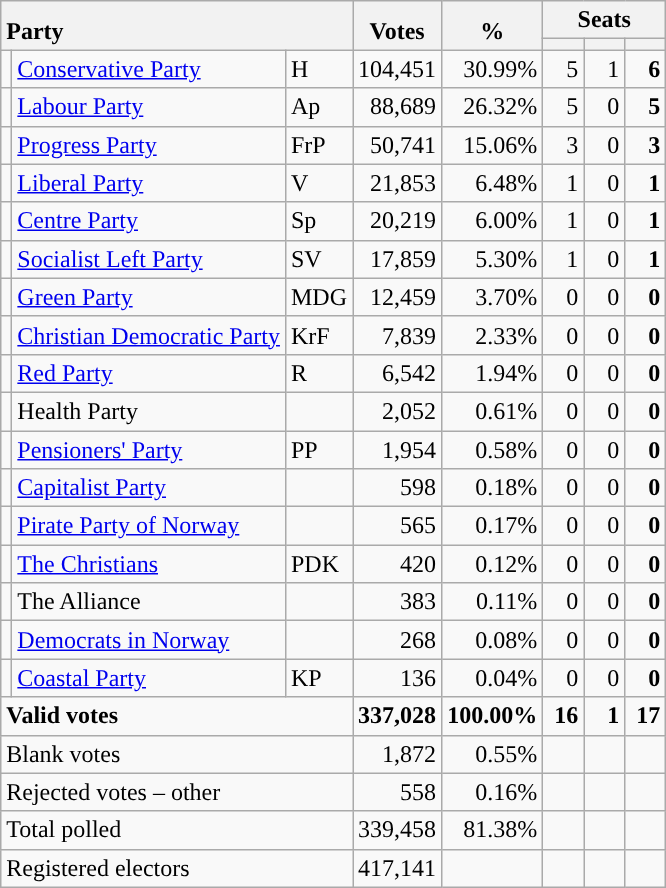<table class="wikitable" border="1" style="text-align:right;">
<tr>
<th style="text-align:left;" valign=bottom rowspan=2 colspan=3>Party</th>
<th align=center valign=bottom rowspan=2 width="50">Votes</th>
<th align=center valign=bottom rowspan=2 width="50">%</th>
<th colspan=3>Seats</th>
</tr>
<tr>
<th align=center valign=bottom width="20"><small></small></th>
<th align=center valign=bottom width="20"><small><a href='#'></a></small></th>
<th align=center valign=bottom width="20"><small></small></th>
</tr>
<tr>
<td style="color:inherit;background:"></td>
<td align=left><a href='#'>Conservative Party</a></td>
<td align=left>H</td>
<td>104,451</td>
<td>30.99%</td>
<td>5</td>
<td>1</td>
<td><strong>6</strong></td>
</tr>
<tr>
<td style="color:inherit;background:"></td>
<td align=left><a href='#'>Labour Party</a></td>
<td align=left>Ap</td>
<td>88,689</td>
<td>26.32%</td>
<td>5</td>
<td>0</td>
<td><strong>5</strong></td>
</tr>
<tr>
<td style="color:inherit;background:"></td>
<td align=left><a href='#'>Progress Party</a></td>
<td align=left>FrP</td>
<td>50,741</td>
<td>15.06%</td>
<td>3</td>
<td>0</td>
<td><strong>3</strong></td>
</tr>
<tr>
<td style="color:inherit;background:"></td>
<td align=left><a href='#'>Liberal Party</a></td>
<td align=left>V</td>
<td>21,853</td>
<td>6.48%</td>
<td>1</td>
<td>0</td>
<td><strong>1</strong></td>
</tr>
<tr>
<td style="color:inherit;background:"></td>
<td align=left><a href='#'>Centre Party</a></td>
<td align=left>Sp</td>
<td>20,219</td>
<td>6.00%</td>
<td>1</td>
<td>0</td>
<td><strong>1</strong></td>
</tr>
<tr>
<td style="color:inherit;background:"></td>
<td align=left><a href='#'>Socialist Left Party</a></td>
<td align=left>SV</td>
<td>17,859</td>
<td>5.30%</td>
<td>1</td>
<td>0</td>
<td><strong>1</strong></td>
</tr>
<tr>
<td style="color:inherit;background:"></td>
<td align=left><a href='#'>Green Party</a></td>
<td align=left>MDG</td>
<td>12,459</td>
<td>3.70%</td>
<td>0</td>
<td>0</td>
<td><strong>0</strong></td>
</tr>
<tr>
<td style="color:inherit;background:"></td>
<td align=left><a href='#'>Christian Democratic Party</a></td>
<td align=left>KrF</td>
<td>7,839</td>
<td>2.33%</td>
<td>0</td>
<td>0</td>
<td><strong>0</strong></td>
</tr>
<tr>
<td style="color:inherit;background:"></td>
<td align=left><a href='#'>Red Party</a></td>
<td align=left>R</td>
<td>6,542</td>
<td>1.94%</td>
<td>0</td>
<td>0</td>
<td><strong>0</strong></td>
</tr>
<tr>
<td></td>
<td align=left>Health Party</td>
<td align=left></td>
<td>2,052</td>
<td>0.61%</td>
<td>0</td>
<td>0</td>
<td><strong>0</strong></td>
</tr>
<tr>
<td style="color:inherit;background:"></td>
<td align=left><a href='#'>Pensioners' Party</a></td>
<td align=left>PP</td>
<td>1,954</td>
<td>0.58%</td>
<td>0</td>
<td>0</td>
<td><strong>0</strong></td>
</tr>
<tr>
<td style="color:inherit;background:"></td>
<td align=left><a href='#'>Capitalist Party</a></td>
<td align=left></td>
<td>598</td>
<td>0.18%</td>
<td>0</td>
<td>0</td>
<td><strong>0</strong></td>
</tr>
<tr>
<td style="color:inherit;background:"></td>
<td align=left><a href='#'>Pirate Party of Norway</a></td>
<td align=left></td>
<td>565</td>
<td>0.17%</td>
<td>0</td>
<td>0</td>
<td><strong>0</strong></td>
</tr>
<tr>
<td style="color:inherit;background:"></td>
<td align=left><a href='#'>The Christians</a></td>
<td align=left>PDK</td>
<td>420</td>
<td>0.12%</td>
<td>0</td>
<td>0</td>
<td><strong>0</strong></td>
</tr>
<tr>
<td></td>
<td align=left>The Alliance</td>
<td align=left></td>
<td>383</td>
<td>0.11%</td>
<td>0</td>
<td>0</td>
<td><strong>0</strong></td>
</tr>
<tr>
<td style="color:inherit;background:"></td>
<td align=left><a href='#'>Democrats in Norway</a></td>
<td align=left></td>
<td>268</td>
<td>0.08%</td>
<td>0</td>
<td>0</td>
<td><strong>0</strong></td>
</tr>
<tr>
<td style="color:inherit;background:"></td>
<td align=left><a href='#'>Coastal Party</a></td>
<td align=left>KP</td>
<td>136</td>
<td>0.04%</td>
<td>0</td>
<td>0</td>
<td><strong>0</strong></td>
</tr>
<tr style="font-weight:bold">
<td align=left colspan=3>Valid votes</td>
<td>337,028</td>
<td>100.00%</td>
<td>16</td>
<td>1</td>
<td>17</td>
</tr>
<tr>
<td align=left colspan=3>Blank votes</td>
<td>1,872</td>
<td>0.55%</td>
<td></td>
<td></td>
<td></td>
</tr>
<tr>
<td align=left colspan=3>Rejected votes – other</td>
<td>558</td>
<td>0.16%</td>
<td></td>
<td></td>
<td></td>
</tr>
<tr>
<td align=left colspan=3>Total polled</td>
<td>339,458</td>
<td>81.38%</td>
<td></td>
<td></td>
<td></td>
</tr>
<tr>
<td align=left colspan=3>Registered electors</td>
<td>417,141</td>
<td></td>
<td></td>
<td></td>
<td></td>
</tr>
</table>
